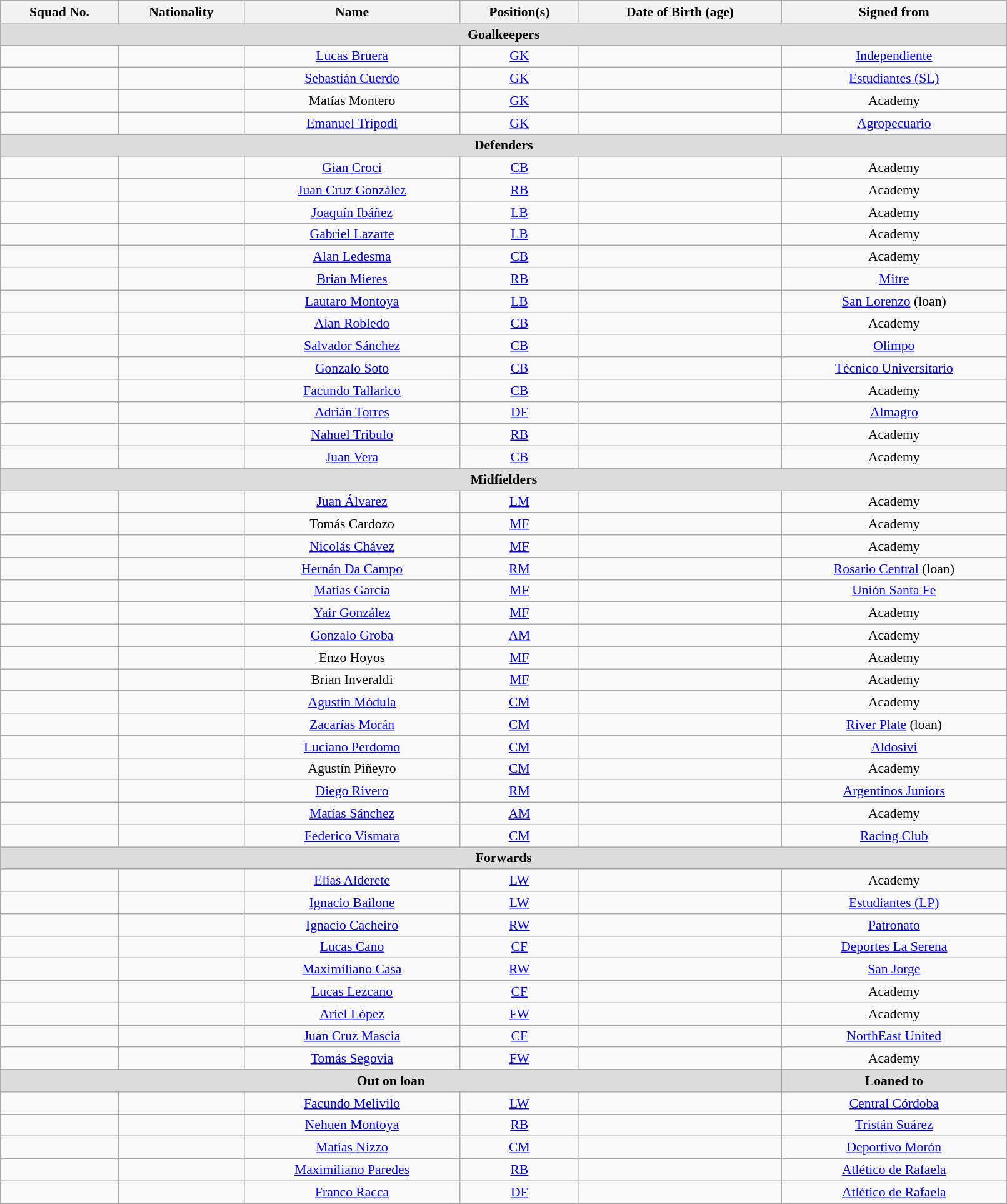<table class="wikitable sortable" style="text-align:center; font-size:90%; width:85%;">
<tr>
<th style="background:#; color:; text-align:center;">Squad No.</th>
<th style="background:#; color:; text-align:center;">Nationality</th>
<th style="background:#; color:; text-align:center;">Name</th>
<th style="background:#; color:; text-align:center;">Position(s)</th>
<th style="background:#; color:; text-align:center;">Date of Birth (age)</th>
<th style="background:#; color:; text-align:center;">Signed from</th>
</tr>
<tr>
<th colspan="6" style="background:#dcdcdc; text-align:center;">Goalkeepers</th>
</tr>
<tr>
<td></td>
<td></td>
<td><a href='#'>Lucas Bruera</a></td>
<td><a href='#'>GK</a></td>
<td></td>
<td> <a href='#'>Independiente</a></td>
</tr>
<tr>
<td></td>
<td></td>
<td><a href='#'>Sebastián Cuerdo</a></td>
<td><a href='#'>GK</a></td>
<td></td>
<td> <a href='#'>Estudiantes (SL)</a></td>
</tr>
<tr>
<td></td>
<td></td>
<td>Matías Montero</td>
<td><a href='#'>GK</a></td>
<td></td>
<td>Academy</td>
</tr>
<tr>
<td></td>
<td></td>
<td><a href='#'>Emanuel Trípodi</a></td>
<td><a href='#'>GK</a></td>
<td></td>
<td> <a href='#'>Agropecuario</a></td>
</tr>
<tr>
<th colspan="7" style="background:#dcdcdc; text-align:center;">Defenders</th>
</tr>
<tr>
<td></td>
<td></td>
<td><a href='#'>Gian Croci</a></td>
<td><a href='#'>CB</a></td>
<td></td>
<td>Academy</td>
</tr>
<tr>
<td></td>
<td></td>
<td><a href='#'>Juan Cruz González</a></td>
<td><a href='#'>RB</a></td>
<td></td>
<td>Academy</td>
</tr>
<tr>
<td></td>
<td></td>
<td><a href='#'>Joaquín Ibáñez</a></td>
<td><a href='#'>LB</a></td>
<td></td>
<td>Academy</td>
</tr>
<tr>
<td></td>
<td></td>
<td><a href='#'>Gabriel Lazarte</a></td>
<td><a href='#'>LB</a></td>
<td></td>
<td>Academy</td>
</tr>
<tr>
<td></td>
<td></td>
<td><a href='#'>Alan Ledesma</a></td>
<td><a href='#'>CB</a></td>
<td></td>
<td>Academy</td>
</tr>
<tr>
<td></td>
<td></td>
<td><a href='#'>Brian Mieres</a></td>
<td><a href='#'>RB</a></td>
<td></td>
<td> <a href='#'>Mitre</a></td>
</tr>
<tr>
<td></td>
<td></td>
<td><a href='#'>Lautaro Montoya</a></td>
<td><a href='#'>LB</a></td>
<td></td>
<td> <a href='#'>San Lorenzo</a> (loan)</td>
</tr>
<tr>
<td></td>
<td></td>
<td><a href='#'>Alan Robledo</a></td>
<td><a href='#'>CB</a></td>
<td></td>
<td>Academy</td>
</tr>
<tr>
<td></td>
<td></td>
<td><a href='#'>Salvador Sánchez</a></td>
<td><a href='#'>CB</a></td>
<td></td>
<td> <a href='#'>Olimpo</a></td>
</tr>
<tr>
<td></td>
<td></td>
<td><a href='#'>Gonzalo Soto</a></td>
<td><a href='#'>CB</a></td>
<td></td>
<td> <a href='#'>Técnico Universitario</a></td>
</tr>
<tr>
<td></td>
<td></td>
<td><a href='#'>Facundo Tallarico</a></td>
<td><a href='#'>CB</a></td>
<td></td>
<td>Academy</td>
</tr>
<tr>
<td></td>
<td></td>
<td><a href='#'>Adrián Torres</a></td>
<td><a href='#'>DF</a></td>
<td></td>
<td> <a href='#'>Almagro</a></td>
</tr>
<tr>
<td></td>
<td></td>
<td><a href='#'>Nahuel Tribulo</a></td>
<td><a href='#'>RB</a></td>
<td></td>
<td>Academy</td>
</tr>
<tr>
<td></td>
<td></td>
<td><a href='#'>Juan Vera</a></td>
<td><a href='#'>CB</a></td>
<td></td>
<td>Academy</td>
</tr>
<tr>
<th colspan="7" style="background:#dcdcdc; text-align:center;">Midfielders</th>
</tr>
<tr>
<td></td>
<td></td>
<td><a href='#'>Juan Álvarez</a></td>
<td><a href='#'>LM</a></td>
<td></td>
<td>Academy</td>
</tr>
<tr>
<td></td>
<td></td>
<td>Tomás Cardozo</td>
<td><a href='#'>MF</a></td>
<td></td>
<td>Academy</td>
</tr>
<tr>
<td></td>
<td></td>
<td><a href='#'>Nicolás Chávez</a></td>
<td><a href='#'>MF</a></td>
<td></td>
<td>Academy</td>
</tr>
<tr>
<td></td>
<td></td>
<td><a href='#'>Hernán Da Campo</a></td>
<td><a href='#'>RM</a></td>
<td></td>
<td> <a href='#'>Rosario Central</a> (loan)</td>
</tr>
<tr>
<td></td>
<td></td>
<td><a href='#'>Matías García</a></td>
<td><a href='#'>MF</a></td>
<td></td>
<td> <a href='#'>Unión Santa Fe</a></td>
</tr>
<tr>
<td></td>
<td></td>
<td><a href='#'>Yair González</a></td>
<td><a href='#'>MF</a></td>
<td></td>
<td>Academy</td>
</tr>
<tr>
<td></td>
<td></td>
<td><a href='#'>Gonzalo Groba</a></td>
<td><a href='#'>AM</a></td>
<td></td>
<td>Academy</td>
</tr>
<tr>
<td></td>
<td></td>
<td>Enzo Hoyos</td>
<td><a href='#'>MF</a></td>
<td></td>
<td>Academy</td>
</tr>
<tr>
<td></td>
<td></td>
<td>Brian Inveraldi</td>
<td><a href='#'>MF</a></td>
<td></td>
<td>Academy</td>
</tr>
<tr>
<td></td>
<td></td>
<td><a href='#'>Agustín Módula</a></td>
<td><a href='#'>CM</a></td>
<td></td>
<td>Academy</td>
</tr>
<tr>
<td></td>
<td></td>
<td><a href='#'>Zacarías Morán</a></td>
<td><a href='#'>CM</a></td>
<td></td>
<td> <a href='#'>River Plate</a> (loan)</td>
</tr>
<tr>
<td></td>
<td></td>
<td><a href='#'>Luciano Perdomo</a></td>
<td><a href='#'>CM</a></td>
<td></td>
<td> <a href='#'>Aldosivi</a></td>
</tr>
<tr>
<td></td>
<td></td>
<td>Agustín Piñeyro</td>
<td><a href='#'>CM</a></td>
<td></td>
<td>Academy</td>
</tr>
<tr>
<td></td>
<td></td>
<td><a href='#'>Diego Rivero</a></td>
<td><a href='#'>RM</a></td>
<td></td>
<td> <a href='#'>Argentinos Juniors</a></td>
</tr>
<tr>
<td></td>
<td></td>
<td><a href='#'>Matías Sánchez</a></td>
<td><a href='#'>AM</a></td>
<td></td>
<td>Academy</td>
</tr>
<tr>
<td></td>
<td></td>
<td><a href='#'>Federico Vismara</a></td>
<td><a href='#'>CM</a></td>
<td></td>
<td> <a href='#'>Racing Club</a></td>
</tr>
<tr>
<th colspan="7" style="background:#dcdcdc; text-align:center;">Forwards</th>
</tr>
<tr>
<td></td>
<td></td>
<td><a href='#'>Elías Alderete</a></td>
<td><a href='#'>LW</a></td>
<td></td>
<td>Academy</td>
</tr>
<tr>
<td></td>
<td></td>
<td><a href='#'>Ignacio Bailone</a></td>
<td><a href='#'>LW</a></td>
<td></td>
<td> <a href='#'>Estudiantes (LP)</a></td>
</tr>
<tr>
<td></td>
<td></td>
<td><a href='#'>Ignacio Cacheiro</a></td>
<td><a href='#'>RW</a></td>
<td></td>
<td> <a href='#'>Patronato</a></td>
</tr>
<tr>
<td></td>
<td></td>
<td><a href='#'>Lucas Cano</a></td>
<td><a href='#'>CF</a></td>
<td></td>
<td> <a href='#'>Deportes La Serena</a></td>
</tr>
<tr>
<td></td>
<td></td>
<td><a href='#'>Maximiliano Casa</a></td>
<td><a href='#'>RW</a></td>
<td></td>
<td> <a href='#'>San Jorge</a></td>
</tr>
<tr>
<td></td>
<td></td>
<td><a href='#'>Lucas Lezcano</a></td>
<td><a href='#'>CF</a></td>
<td></td>
<td>Academy</td>
</tr>
<tr>
<td></td>
<td></td>
<td><a href='#'>Ariel López</a></td>
<td><a href='#'>FW</a></td>
<td></td>
<td>Academy</td>
</tr>
<tr>
<td></td>
<td></td>
<td><a href='#'>Juan Cruz Mascia</a></td>
<td><a href='#'>CF</a></td>
<td></td>
<td> <a href='#'>NorthEast United</a></td>
</tr>
<tr>
<td></td>
<td></td>
<td><a href='#'>Tomás Segovia</a></td>
<td><a href='#'>FW</a></td>
<td></td>
<td>Academy</td>
</tr>
<tr>
<th colspan="5" style="background:#dcdcdc; text-align:center;">Out on loan</th>
<th colspan="1" style="background:#dcdcdc; text-align:center;">Loaned to</th>
</tr>
<tr>
<td></td>
<td></td>
<td><a href='#'>Facundo Melivilo</a></td>
<td><a href='#'>LW</a></td>
<td></td>
<td> <a href='#'>Central Córdoba</a></td>
</tr>
<tr>
<td></td>
<td></td>
<td><a href='#'>Nehuen Montoya</a></td>
<td><a href='#'>RB</a></td>
<td></td>
<td> <a href='#'>Tristán Suárez</a></td>
</tr>
<tr>
<td></td>
<td></td>
<td><a href='#'>Matías Nizzo</a></td>
<td><a href='#'>CM</a></td>
<td></td>
<td> <a href='#'>Deportivo Morón</a></td>
</tr>
<tr>
<td></td>
<td></td>
<td><a href='#'>Maximiliano Paredes</a></td>
<td><a href='#'>RB</a></td>
<td></td>
<td> <a href='#'>Atlético de Rafaela</a></td>
</tr>
<tr>
<td></td>
<td></td>
<td><a href='#'>Franco Racca</a></td>
<td><a href='#'>DF</a></td>
<td></td>
<td> <a href='#'>Atlético de Rafaela</a></td>
</tr>
<tr>
</tr>
</table>
